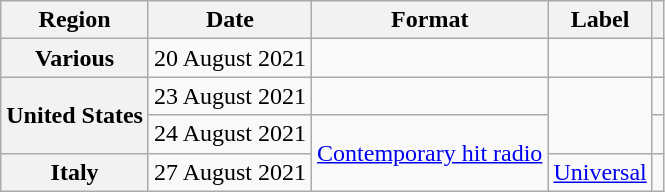<table class="wikitable plainrowheaders">
<tr>
<th scope="col">Region</th>
<th scope="col">Date</th>
<th scope="col">Format</th>
<th scope="col">Label</th>
<th scope="col"></th>
</tr>
<tr>
<th scope="row">Various</th>
<td>20 August 2021</td>
<td></td>
<td></td>
<td></td>
</tr>
<tr>
<th scope="row" rowspan="2">United States</th>
<td>23 August 2021</td>
<td></td>
<td rowspan="2"></td>
<td></td>
</tr>
<tr>
<td>24 August 2021</td>
<td rowspan="2"><a href='#'>Contemporary hit radio</a></td>
<td></td>
</tr>
<tr>
<th scope="row">Italy</th>
<td>27 August 2021</td>
<td><a href='#'>Universal</a></td>
<td></td>
</tr>
</table>
